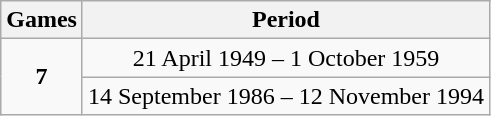<table class="wikitable" style="text-align:center;">
<tr>
<th>Games</th>
<th>Period</th>
</tr>
<tr>
<td rowspan=2><strong>7</strong></td>
<td>21 April 1949 – 1 October 1959</td>
</tr>
<tr>
<td>14 September 1986 – 12 November 1994</td>
</tr>
</table>
